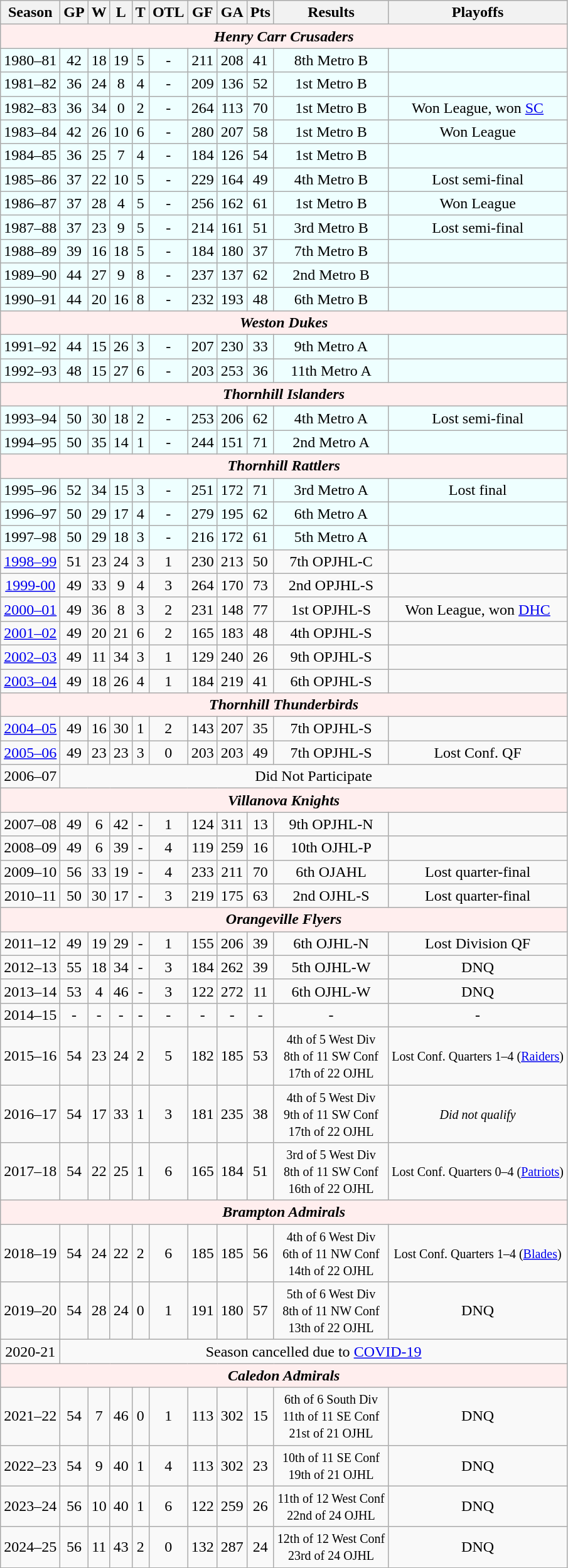<table class="wikitable" style="text-align:center">
<tr>
<th>Season</th>
<th>GP</th>
<th>W</th>
<th>L</th>
<th>T</th>
<th>OTL</th>
<th>GF</th>
<th>GA</th>
<th>Pts</th>
<th>Results</th>
<th>Playoffs</th>
</tr>
<tr style="text-align:center; background:#fee;">
<td colspan="11"><strong><em>Henry Carr Crusaders</em></strong></td>
</tr>
<tr style="text-align:center; background:#eff;">
<td>1980–81</td>
<td>42</td>
<td>18</td>
<td>19</td>
<td>5</td>
<td>-</td>
<td>211</td>
<td>208</td>
<td>41</td>
<td>8th Metro B</td>
<td></td>
</tr>
<tr style="text-align:center; background:#eff;">
<td>1981–82</td>
<td>36</td>
<td>24</td>
<td>8</td>
<td>4</td>
<td>-</td>
<td>209</td>
<td>136</td>
<td>52</td>
<td>1st Metro B</td>
<td></td>
</tr>
<tr style="text-align:center; background:#eff;">
<td>1982–83</td>
<td>36</td>
<td>34</td>
<td>0</td>
<td>2</td>
<td>-</td>
<td>264</td>
<td>113</td>
<td>70</td>
<td>1st Metro B</td>
<td>Won League, won <a href='#'>SC</a></td>
</tr>
<tr style="text-align:center; background:#eff;">
<td>1983–84</td>
<td>42</td>
<td>26</td>
<td>10</td>
<td>6</td>
<td>-</td>
<td>280</td>
<td>207</td>
<td>58</td>
<td>1st Metro B</td>
<td>Won League</td>
</tr>
<tr style="text-align:center; background:#eff;">
<td>1984–85</td>
<td>36</td>
<td>25</td>
<td>7</td>
<td>4</td>
<td>-</td>
<td>184</td>
<td>126</td>
<td>54</td>
<td>1st Metro B</td>
<td></td>
</tr>
<tr style="text-align:center; background:#eff;">
<td>1985–86</td>
<td>37</td>
<td>22</td>
<td>10</td>
<td>5</td>
<td>-</td>
<td>229</td>
<td>164</td>
<td>49</td>
<td>4th Metro B</td>
<td>Lost semi-final</td>
</tr>
<tr style="text-align:center; background:#eff;">
<td>1986–87</td>
<td>37</td>
<td>28</td>
<td>4</td>
<td>5</td>
<td>-</td>
<td>256</td>
<td>162</td>
<td>61</td>
<td>1st Metro B</td>
<td>Won League</td>
</tr>
<tr style="text-align:center; background:#eff;">
<td>1987–88</td>
<td>37</td>
<td>23</td>
<td>9</td>
<td>5</td>
<td>-</td>
<td>214</td>
<td>161</td>
<td>51</td>
<td>3rd Metro B</td>
<td>Lost semi-final</td>
</tr>
<tr style="text-align:center; background:#eff;">
<td>1988–89</td>
<td>39</td>
<td>16</td>
<td>18</td>
<td>5</td>
<td>-</td>
<td>184</td>
<td>180</td>
<td>37</td>
<td>7th Metro B</td>
<td></td>
</tr>
<tr style="text-align:center; background:#eff;">
<td>1989–90</td>
<td>44</td>
<td>27</td>
<td>9</td>
<td>8</td>
<td>-</td>
<td>237</td>
<td>137</td>
<td>62</td>
<td>2nd Metro B</td>
<td></td>
</tr>
<tr style="text-align:center; background:#eff;">
<td>1990–91</td>
<td>44</td>
<td>20</td>
<td>16</td>
<td>8</td>
<td>-</td>
<td>232</td>
<td>193</td>
<td>48</td>
<td>6th Metro B</td>
<td></td>
</tr>
<tr style="text-align:center; background:#fee;">
<td colspan="11"><strong><em>Weston Dukes</em></strong></td>
</tr>
<tr style="text-align:center; background:#eff;">
<td>1991–92</td>
<td>44</td>
<td>15</td>
<td>26</td>
<td>3</td>
<td>-</td>
<td>207</td>
<td>230</td>
<td>33</td>
<td>9th Metro A</td>
<td></td>
</tr>
<tr style="text-align:center; background:#eff;">
<td>1992–93</td>
<td>48</td>
<td>15</td>
<td>27</td>
<td>6</td>
<td>-</td>
<td>203</td>
<td>253</td>
<td>36</td>
<td>11th Metro A</td>
<td></td>
</tr>
<tr style="text-align:center; background:#fee;">
<td colspan="11"><strong><em>Thornhill Islanders</em></strong></td>
</tr>
<tr style="text-align:center; background:#eff;">
<td>1993–94</td>
<td>50</td>
<td>30</td>
<td>18</td>
<td>2</td>
<td>-</td>
<td>253</td>
<td>206</td>
<td>62</td>
<td>4th Metro A</td>
<td>Lost semi-final</td>
</tr>
<tr style="text-align:center; background:#eff;">
<td>1994–95</td>
<td>50</td>
<td>35</td>
<td>14</td>
<td>1</td>
<td>-</td>
<td>244</td>
<td>151</td>
<td>71</td>
<td>2nd Metro A</td>
<td></td>
</tr>
<tr style="text-align:center; background:#fee;">
<td colspan="11"><strong><em>Thornhill Rattlers</em></strong></td>
</tr>
<tr style="text-align:center; background:#eff;">
<td>1995–96</td>
<td>52</td>
<td>34</td>
<td>15</td>
<td>3</td>
<td>-</td>
<td>251</td>
<td>172</td>
<td>71</td>
<td>3rd Metro A</td>
<td>Lost final</td>
</tr>
<tr style="text-align:center; background:#eff;">
<td>1996–97</td>
<td>50</td>
<td>29</td>
<td>17</td>
<td>4</td>
<td>-</td>
<td>279</td>
<td>195</td>
<td>62</td>
<td>6th Metro A</td>
<td></td>
</tr>
<tr style="text-align:center; background:#eff;">
<td>1997–98</td>
<td>50</td>
<td>29</td>
<td>18</td>
<td>3</td>
<td>-</td>
<td>216</td>
<td>172</td>
<td>61</td>
<td>5th Metro A</td>
<td></td>
</tr>
<tr style="text-align:center;">
<td><a href='#'>1998–99</a></td>
<td>51</td>
<td>23</td>
<td>24</td>
<td>3</td>
<td>1</td>
<td>230</td>
<td>213</td>
<td>50</td>
<td>7th OPJHL-C</td>
<td></td>
</tr>
<tr style="text-align:center;">
<td><a href='#'>1999-00</a></td>
<td>49</td>
<td>33</td>
<td>9</td>
<td>4</td>
<td>3</td>
<td>264</td>
<td>170</td>
<td>73</td>
<td>2nd OPJHL-S</td>
<td></td>
</tr>
<tr style="text-align:center;">
<td><a href='#'>2000–01</a></td>
<td>49</td>
<td>36</td>
<td>8</td>
<td>3</td>
<td>2</td>
<td>231</td>
<td>148</td>
<td>77</td>
<td>1st OPJHL-S</td>
<td>Won League, won <a href='#'>DHC</a></td>
</tr>
<tr style="text-align:center;">
<td><a href='#'>2001–02</a></td>
<td>49</td>
<td>20</td>
<td>21</td>
<td>6</td>
<td>2</td>
<td>165</td>
<td>183</td>
<td>48</td>
<td>4th OPJHL-S</td>
<td></td>
</tr>
<tr style="text-align:center;">
<td><a href='#'>2002–03</a></td>
<td>49</td>
<td>11</td>
<td>34</td>
<td>3</td>
<td>1</td>
<td>129</td>
<td>240</td>
<td>26</td>
<td>9th OPJHL-S</td>
<td></td>
</tr>
<tr style="text-align:center;">
<td><a href='#'>2003–04</a></td>
<td>49</td>
<td>18</td>
<td>26</td>
<td>4</td>
<td>1</td>
<td>184</td>
<td>219</td>
<td>41</td>
<td>6th OPJHL-S</td>
<td></td>
</tr>
<tr style="text-align:center; background:#fee;">
<td colspan="11"><strong><em>Thornhill Thunderbirds</em></strong></td>
</tr>
<tr style="text-align:center;">
<td><a href='#'>2004–05</a></td>
<td>49</td>
<td>16</td>
<td>30</td>
<td>1</td>
<td>2</td>
<td>143</td>
<td>207</td>
<td>35</td>
<td>7th OPJHL-S</td>
<td></td>
</tr>
<tr style="text-align:center;">
<td><a href='#'>2005–06</a></td>
<td>49</td>
<td>23</td>
<td>23</td>
<td>3</td>
<td>0</td>
<td>203</td>
<td>203</td>
<td>49</td>
<td>7th OPJHL-S</td>
<td>Lost Conf. QF</td>
</tr>
<tr style="text-align:center;">
<td>2006–07</td>
<td colspan="11">Did Not Participate</td>
</tr>
<tr style="text-align:center; background:#fee;">
<td colspan="11"><strong><em>Villanova Knights</em></strong></td>
</tr>
<tr style="text-align:center;">
<td>2007–08</td>
<td>49</td>
<td>6</td>
<td>42</td>
<td>-</td>
<td>1</td>
<td>124</td>
<td>311</td>
<td>13</td>
<td>9th OPJHL-N</td>
<td></td>
</tr>
<tr style="text-align:center;">
<td>2008–09</td>
<td>49</td>
<td>6</td>
<td>39</td>
<td>-</td>
<td>4</td>
<td>119</td>
<td>259</td>
<td>16</td>
<td>10th OJHL-P</td>
<td></td>
</tr>
<tr style="text-align:center;">
<td>2009–10</td>
<td>56</td>
<td>33</td>
<td>19</td>
<td>-</td>
<td>4</td>
<td>233</td>
<td>211</td>
<td>70</td>
<td>6th OJAHL</td>
<td>Lost quarter-final</td>
</tr>
<tr style="text-align:center;">
<td>2010–11</td>
<td>50</td>
<td>30</td>
<td>17</td>
<td>-</td>
<td>3</td>
<td>219</td>
<td>175</td>
<td>63</td>
<td>2nd OJHL-S</td>
<td>Lost quarter-final</td>
</tr>
<tr style="text-align:center; background:#fee;">
<td colspan="11"><strong><em>Orangeville Flyers</em></strong></td>
</tr>
<tr style="text-align:center;">
<td>2011–12</td>
<td>49</td>
<td>19</td>
<td>29</td>
<td>-</td>
<td>1</td>
<td>155</td>
<td>206</td>
<td>39</td>
<td>6th OJHL-N</td>
<td>Lost Division QF</td>
</tr>
<tr style="text-align:center;">
<td>2012–13</td>
<td>55</td>
<td>18</td>
<td>34</td>
<td>-</td>
<td>3</td>
<td>184</td>
<td>262</td>
<td>39</td>
<td>5th OJHL-W</td>
<td>DNQ</td>
</tr>
<tr style="text-align:center;">
<td>2013–14</td>
<td>53</td>
<td>4</td>
<td>46</td>
<td>-</td>
<td>3</td>
<td>122</td>
<td>272</td>
<td>11</td>
<td>6th OJHL-W</td>
<td>DNQ</td>
</tr>
<tr align="center">
<td>2014–15</td>
<td>-</td>
<td>-</td>
<td>-</td>
<td>-</td>
<td>-</td>
<td>-</td>
<td>-</td>
<td>-</td>
<td>-</td>
<td>-</td>
</tr>
<tr align="center">
<td>2015–16</td>
<td>54</td>
<td>23</td>
<td>24</td>
<td>2</td>
<td>5</td>
<td>182</td>
<td>185</td>
<td>53</td>
<td><small>4th of 5 West Div<br>8th of 11 SW Conf<br>17th of 22 OJHL</small></td>
<td><small>Lost Conf. Quarters 1–4 (<a href='#'>Raiders</a>)</small></td>
</tr>
<tr align="center">
<td>2016–17</td>
<td>54</td>
<td>17</td>
<td>33</td>
<td>1</td>
<td>3</td>
<td>181</td>
<td>235</td>
<td>38</td>
<td><small>4th of 5 West Div<br>9th of 11 SW Conf<br>17th of 22 OJHL</small></td>
<td><small><em>Did not qualify</em></small></td>
</tr>
<tr align="center">
<td>2017–18</td>
<td>54</td>
<td>22</td>
<td>25</td>
<td>1</td>
<td>6</td>
<td>165</td>
<td>184</td>
<td>51</td>
<td><small>3rd of 5 West Div<br>8th of 11 SW Conf<br>16th of 22 OJHL</small></td>
<td><small>Lost Conf. Quarters 0–4 (<a href='#'>Patriots</a>)</small></td>
</tr>
<tr style="text-align:center; background:#fee;">
<td colspan="11"><strong><em>Brampton Admirals</em></strong></td>
</tr>
<tr align="center">
<td>2018–19</td>
<td>54</td>
<td>24</td>
<td>22</td>
<td>2</td>
<td>6</td>
<td>185</td>
<td>185</td>
<td>56</td>
<td><small>4th of 6 West Div<br>6th of 11 NW Conf<br>14th of 22 OJHL</small></td>
<td><small>Lost Conf. Quarters 1–4 (<a href='#'>Blades</a>)</small></td>
</tr>
<tr align="center">
<td>2019–20</td>
<td>54</td>
<td>28</td>
<td>24</td>
<td>0</td>
<td>1</td>
<td>191</td>
<td>180</td>
<td>57</td>
<td><small>5th of 6 West Div<br>8th of 11 NW Conf<br>13th of 22 OJHL</small></td>
<td>DNQ</td>
</tr>
<tr align="center">
<td>2020-21</td>
<td colspan="10">Season cancelled due to <a href='#'>COVID-19</a></td>
</tr>
<tr style="text-align:center; background:#fee;">
<td colspan="11"><strong><em>Caledon Admirals</em></strong></td>
</tr>
<tr align="center">
<td>2021–22</td>
<td>54</td>
<td>7</td>
<td>46</td>
<td>0</td>
<td>1</td>
<td>113</td>
<td>302</td>
<td>15</td>
<td><small>6th of 6 South Div<br>11th of 11 SE Conf<br>21st of 21 OJHL</small></td>
<td>DNQ</td>
</tr>
<tr align="center">
<td>2022–23</td>
<td>54</td>
<td>9</td>
<td>40</td>
<td>1</td>
<td>4</td>
<td>113</td>
<td>302</td>
<td>23</td>
<td><small>10th of 11 SE Conf<br>19th of 21 OJHL</small></td>
<td>DNQ</td>
</tr>
<tr align="center">
<td>2023–24</td>
<td>56</td>
<td>10</td>
<td>40</td>
<td>1</td>
<td>6</td>
<td>122</td>
<td>259</td>
<td>26</td>
<td><small>11th of 12 West Conf<br>22nd of 24 OJHL</small></td>
<td>DNQ</td>
</tr>
<tr align="center">
<td>2024–25</td>
<td>56</td>
<td>11</td>
<td>43</td>
<td>2</td>
<td>0</td>
<td>132</td>
<td>287</td>
<td>24</td>
<td><small>12th of 12 West Conf<br>23rd of 24 OJHL</small></td>
<td>DNQ</td>
</tr>
</table>
